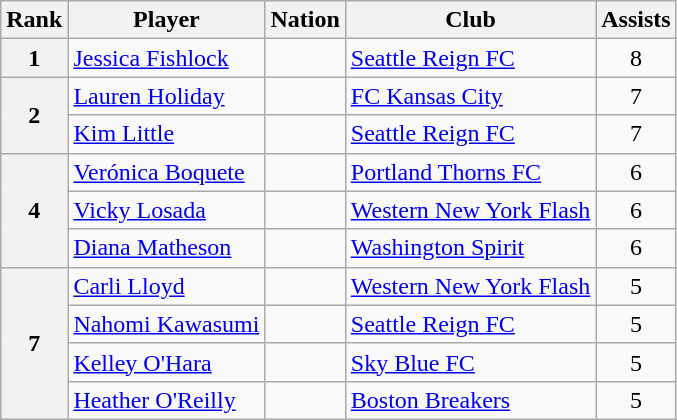<table class="wikitable">
<tr>
<th>Rank</th>
<th>Player</th>
<th>Nation</th>
<th>Club</th>
<th>Assists</th>
</tr>
<tr>
<th>1</th>
<td><a href='#'>Jessica Fishlock</a></td>
<td></td>
<td><a href='#'>Seattle Reign FC</a></td>
<td style="text-align:center;">8</td>
</tr>
<tr>
<th rowspan="2">2</th>
<td><a href='#'>Lauren Holiday</a></td>
<td></td>
<td><a href='#'>FC Kansas City</a></td>
<td style="text-align:center;">7</td>
</tr>
<tr>
<td><a href='#'>Kim Little</a></td>
<td></td>
<td><a href='#'>Seattle Reign FC</a></td>
<td style="text-align:center;">7</td>
</tr>
<tr>
<th rowspan="3">4</th>
<td><a href='#'>Verónica Boquete</a></td>
<td></td>
<td><a href='#'>Portland Thorns FC</a></td>
<td style="text-align:center;">6</td>
</tr>
<tr>
<td><a href='#'>Vicky Losada</a></td>
<td></td>
<td><a href='#'>Western New York Flash</a></td>
<td style="text-align:center;">6</td>
</tr>
<tr>
<td><a href='#'>Diana Matheson</a></td>
<td></td>
<td><a href='#'>Washington Spirit</a></td>
<td style="text-align:center;">6</td>
</tr>
<tr>
<th rowspan="4">7</th>
<td><a href='#'>Carli Lloyd</a></td>
<td></td>
<td><a href='#'>Western New York Flash</a></td>
<td style="text-align:center;">5</td>
</tr>
<tr>
<td><a href='#'>Nahomi Kawasumi</a></td>
<td></td>
<td><a href='#'>Seattle Reign FC</a></td>
<td style="text-align:center;">5</td>
</tr>
<tr>
<td><a href='#'>Kelley O'Hara</a></td>
<td></td>
<td><a href='#'>Sky Blue FC</a></td>
<td style="text-align:center;">5</td>
</tr>
<tr>
<td><a href='#'>Heather O'Reilly</a></td>
<td></td>
<td><a href='#'>Boston Breakers</a></td>
<td style="text-align:center;">5</td>
</tr>
</table>
